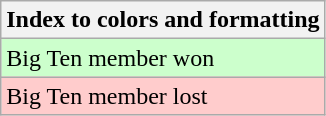<table class="wikitable">
<tr>
<th>Index to colors and formatting</th>
</tr>
<tr style="background:#cfc;">
<td>Big Ten member won</td>
</tr>
<tr style="background:#fcc;">
<td>Big Ten member lost</td>
</tr>
</table>
